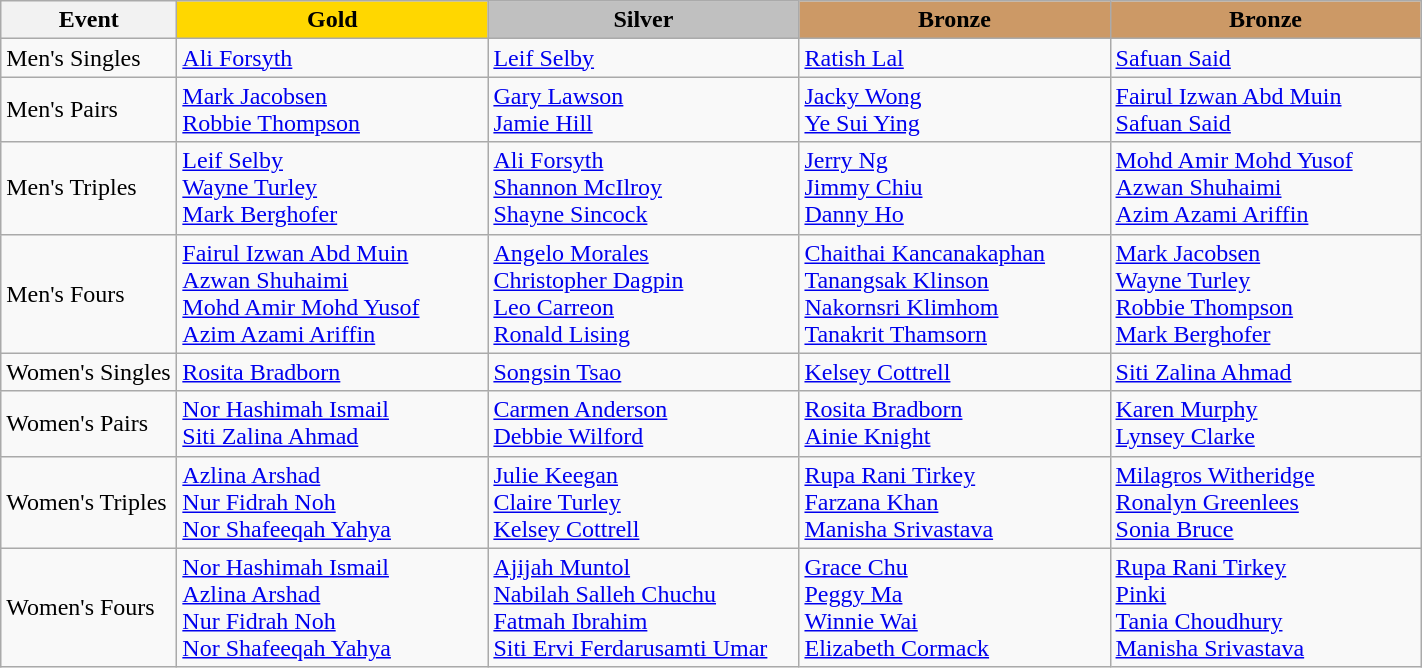<table class="wikitable" style="font-size: 100%">
<tr>
<th width=110>Event</th>
<th width=200 style="background-color: gold;">Gold</th>
<th width=200 style="background-color: silver;">Silver</th>
<th width=200 style="background-color: #cc9966;">Bronze</th>
<th width=200 style="background-color: #cc9966;">Bronze</th>
</tr>
<tr>
<td>Men's Singles</td>
<td> <a href='#'>Ali Forsyth</a></td>
<td> <a href='#'>Leif Selby</a></td>
<td> <a href='#'>Ratish Lal</a></td>
<td> <a href='#'>Safuan Said</a></td>
</tr>
<tr>
<td>Men's Pairs</td>
<td> <a href='#'>Mark Jacobsen</a><br><a href='#'>Robbie Thompson</a></td>
<td> <a href='#'>Gary Lawson</a><br><a href='#'>Jamie Hill</a></td>
<td> <a href='#'>Jacky Wong</a><br><a href='#'>Ye Sui Ying</a></td>
<td> <a href='#'>Fairul Izwan Abd Muin</a><br><a href='#'>Safuan Said</a></td>
</tr>
<tr>
<td>Men's Triples</td>
<td> <a href='#'>Leif Selby</a><br><a href='#'>Wayne Turley</a><br><a href='#'>Mark Berghofer</a></td>
<td> <a href='#'>Ali Forsyth</a><br><a href='#'>Shannon McIlroy</a><br><a href='#'>Shayne Sincock</a></td>
<td> <a href='#'>Jerry Ng</a><br><a href='#'>Jimmy Chiu</a><br><a href='#'>Danny Ho</a></td>
<td> <a href='#'>Mohd Amir Mohd Yusof</a><br><a href='#'>Azwan Shuhaimi</a><br><a href='#'>Azim Azami Ariffin</a></td>
</tr>
<tr>
<td>Men's Fours</td>
<td> <a href='#'>Fairul Izwan Abd Muin</a><br><a href='#'>Azwan Shuhaimi</a><br><a href='#'>Mohd Amir Mohd Yusof</a><br><a href='#'>Azim Azami Ariffin</a></td>
<td> <a href='#'>Angelo Morales</a><br><a href='#'>Christopher Dagpin</a><br><a href='#'>Leo Carreon</a><br><a href='#'>Ronald Lising</a></td>
<td> <a href='#'>Chaithai Kancanakaphan</a><br><a href='#'>Tanangsak Klinson</a><br><a href='#'>Nakornsri Klimhom</a><br><a href='#'>Tanakrit Thamsorn</a></td>
<td> <a href='#'>Mark Jacobsen</a><br><a href='#'>Wayne Turley</a><br><a href='#'>Robbie Thompson</a><br><a href='#'>Mark Berghofer</a></td>
</tr>
<tr>
<td>Women's Singles</td>
<td> <a href='#'>Rosita Bradborn</a></td>
<td> <a href='#'>Songsin Tsao</a></td>
<td> <a href='#'>Kelsey Cottrell</a></td>
<td> <a href='#'>Siti Zalina Ahmad</a></td>
</tr>
<tr>
<td>Women's Pairs</td>
<td> <a href='#'>Nor Hashimah Ismail</a><br><a href='#'>Siti Zalina Ahmad</a></td>
<td> <a href='#'>Carmen Anderson</a><br><a href='#'>Debbie Wilford</a></td>
<td> <a href='#'>Rosita Bradborn</a><br><a href='#'>Ainie Knight</a></td>
<td> <a href='#'>Karen Murphy</a><br><a href='#'>Lynsey Clarke</a></td>
</tr>
<tr>
<td>Women's Triples</td>
<td> <a href='#'>Azlina Arshad</a><br><a href='#'>Nur Fidrah Noh</a><br><a href='#'>Nor Shafeeqah Yahya</a></td>
<td> <a href='#'>Julie Keegan</a><br><a href='#'>Claire Turley</a><br><a href='#'>Kelsey Cottrell</a></td>
<td> <a href='#'>Rupa Rani Tirkey</a><br><a href='#'>Farzana Khan</a><br><a href='#'>Manisha Srivastava</a></td>
<td> <a href='#'>Milagros Witheridge</a><br><a href='#'>Ronalyn Greenlees</a><br><a href='#'>Sonia Bruce</a></td>
</tr>
<tr>
<td>Women's Fours</td>
<td> <a href='#'>Nor Hashimah Ismail</a><br><a href='#'>Azlina Arshad</a><br><a href='#'>Nur Fidrah Noh</a><br><a href='#'>Nor Shafeeqah Yahya</a></td>
<td> <a href='#'>Ajijah Muntol</a><br><a href='#'>Nabilah Salleh Chuchu</a><br><a href='#'>Fatmah Ibrahim</a><br><a href='#'>Siti Ervi Ferdarusamti Umar</a></td>
<td> <a href='#'>Grace Chu</a><br><a href='#'>Peggy Ma</a><br><a href='#'>Winnie Wai</a><br><a href='#'>Elizabeth Cormack</a></td>
<td> <a href='#'>Rupa Rani Tirkey</a><br><a href='#'>Pinki</a><br><a href='#'>Tania Choudhury</a><br><a href='#'>Manisha Srivastava</a></td>
</tr>
</table>
